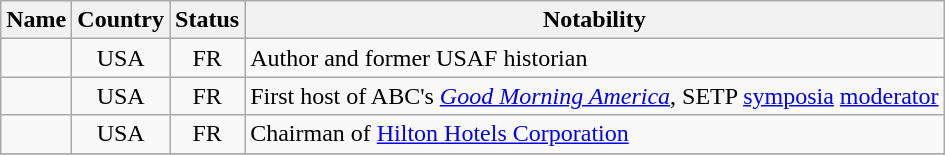<table class="wikitable sortable">
<tr>
<th>Name</th>
<th>Country</th>
<th>Status</th>
<th class="unsortable">Notability</th>
</tr>
<tr>
<td></td>
<td align="center"><span>USA</span></td>
<td align="center">FR</td>
<td>Author and former USAF historian</td>
</tr>
<tr>
<td></td>
<td align="center"><span>USA</span></td>
<td align="center">FR</td>
<td>First host of ABC's <em><a href='#'>Good Morning America</a></em>, SETP <a href='#'>symposia</a> <a href='#'>moderator</a></td>
</tr>
<tr>
<td></td>
<td align="center"><span>USA</span></td>
<td align="center">FR</td>
<td>Chairman of <a href='#'>Hilton Hotels Corporation</a></td>
</tr>
<tr>
</tr>
</table>
